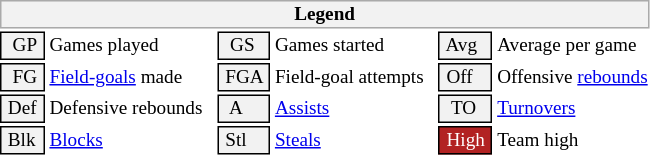<table class="toccolours" style="font-size: 80%; white-space: nowrap;">
<tr>
<th colspan="6" style="background-color: #F2F2F2; border: 1px solid #AAAAAA;">Legend</th>
</tr>
<tr>
<td style="background-color: #F2F2F2; border: 1px solid black;">  GP </td>
<td>Games played</td>
<td style="background-color: #F2F2F2; border: 1px solid black">  GS </td>
<td>Games started</td>
<td style="background-color: #F2F2F2; border: 1px solid black"> Avg </td>
<td>Average per game</td>
</tr>
<tr>
<td style="background-color: #F2F2F2; border: 1px solid black">  FG </td>
<td style="padding-right: 8px"><a href='#'>Field-goals</a> made</td>
<td style="background-color: #F2F2F2; border: 1px solid black"> FGA </td>
<td style="padding-right: 8px">Field-goal attempts</td>
<td style="background-color: #F2F2F2; border: 1px solid black;"> Off </td>
<td>Offensive <a href='#'>rebounds</a></td>
</tr>
<tr>
<td style="background-color: #F2F2F2; border: 1px solid black;"> Def </td>
<td style="padding-right: 8px">Defensive rebounds</td>
<td style="background-color: #F2F2F2; border: 1px solid black">  A </td>
<td style="padding-right: 8px"><a href='#'>Assists</a></td>
<td style="background-color: #F2F2F2; border: 1px solid black">  TO</td>
<td><a href='#'>Turnovers</a></td>
</tr>
<tr>
<td style="background-color: #F2F2F2; border: 1px solid black;"> Blk </td>
<td><a href='#'>Blocks</a></td>
<td style="background-color: #F2F2F2; border: 1px solid black"> Stl </td>
<td><a href='#'>Steals</a></td>
<td style="background:#B22222; color:#ffffff; border: 1px solid black"> High </td>
<td>Team high</td>
</tr>
<tr>
</tr>
</table>
